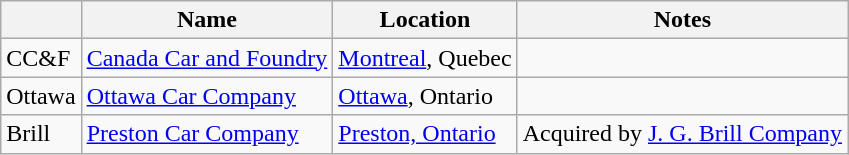<table class="wikitable">
<tr>
<th></th>
<th>Name</th>
<th>Location</th>
<th>Notes</th>
</tr>
<tr>
<td>CC&F</td>
<td><a href='#'>Canada Car and Foundry</a></td>
<td><a href='#'>Montreal</a>, Quebec</td>
<td></td>
</tr>
<tr>
<td>Ottawa</td>
<td><a href='#'>Ottawa Car Company</a></td>
<td><a href='#'>Ottawa</a>, Ontario</td>
<td></td>
</tr>
<tr>
<td>Brill</td>
<td><a href='#'>Preston Car Company</a></td>
<td><a href='#'>Preston, Ontario</a></td>
<td>Acquired by <a href='#'>J. G. Brill Company</a></td>
</tr>
</table>
